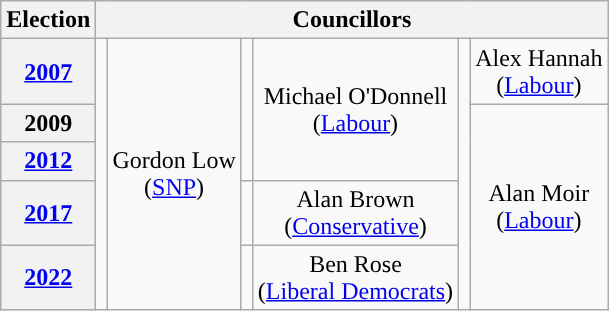<table class="wikitable" style="text-align:center">
<tr>
<th>Election</th>
<th colspan=6>Councillors</th>
</tr>
<tr>
<th><a href='#'>2007</a></th>
<td rowspan=5; style="background-color: "></td>
<td rowspan=5>Gordon Low<br>(<a href='#'>SNP</a>)</td>
<td rowspan=3; style="background-color: "></td>
<td rowspan=3>Michael O'Donnell<br>(<a href='#'>Labour</a>)</td>
<td rowspan=5; style="background-color: "></td>
<td rowspan=1>Alex Hannah<br>(<a href='#'>Labour</a>)</td>
</tr>
<tr>
<th>2009</th>
<td rowspan=4>Alan Moir<br>(<a href='#'>Labour</a>)</td>
</tr>
<tr>
<th><a href='#'>2012</a></th>
</tr>
<tr>
<th><a href='#'>2017</a></th>
<td rowspan=1; style="background-color: "></td>
<td rowspan=1>Alan Brown<br>(<a href='#'>Conservative</a>)</td>
</tr>
<tr>
<th><a href='#'>2022</a></th>
<td rowspan=1; style="background-color: "></td>
<td rowspan=1>Ben Rose <br>(<a href='#'>Liberal Democrats</a>)</td>
</tr>
</table>
